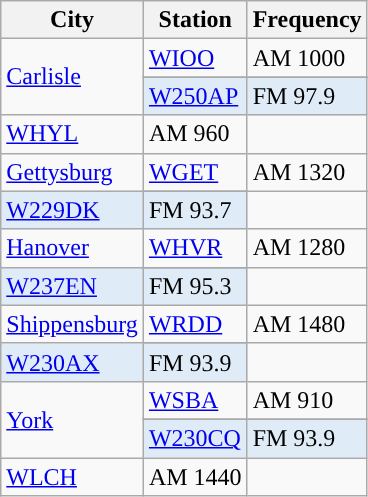<table class="wikitable sortable">
<tr>
<th>City</th>
<th>Station</th>
<th>Frequency</th>
</tr>
<tr>
<td rowspan=3><a href='#'>Carlisle</a></td>
<td><a href='#'>WIOO</a></td>
<td>AM 1000</td>
</tr>
<tr>
</tr>
<tr style="background-color:#DFEBF6;">
<td><a href='#'>W250AP</a></td>
<td>FM 97.9</td>
</tr>
<tr>
<td><a href='#'>WHYL</a></td>
<td>AM 960</td>
</tr>
<tr>
<td rowspan=2><a href='#'>Gettysburg</a></td>
<td><a href='#'>WGET</a></td>
<td>AM 1320</td>
</tr>
<tr>
</tr>
<tr style="background-color:#DFEBF6;">
<td><a href='#'>W229DK</a></td>
<td>FM 93.7</td>
</tr>
<tr>
<td rowspan=2><a href='#'>Hanover</a></td>
<td><a href='#'>WHVR</a></td>
<td>AM 1280</td>
</tr>
<tr>
</tr>
<tr style="background-color:#DFEBF6;">
<td><a href='#'>W237EN</a></td>
<td>FM 95.3</td>
</tr>
<tr>
<td rowspan=2><a href='#'>Shippensburg</a></td>
<td><a href='#'>WRDD</a></td>
<td>AM 1480</td>
</tr>
<tr>
</tr>
<tr style="background-color:#DFEBF6;">
<td><a href='#'>W230AX</a></td>
<td>FM 93.9</td>
</tr>
<tr>
<td rowspan=3><a href='#'>York</a></td>
<td><a href='#'>WSBA</a></td>
<td>AM 910</td>
</tr>
<tr>
</tr>
<tr style="background-color:#DFEBF6;">
<td><a href='#'>W230CQ</a></td>
<td>FM 93.9</td>
</tr>
<tr>
<td><a href='#'>WLCH</a></td>
<td>AM 1440</td>
</tr>
</table>
